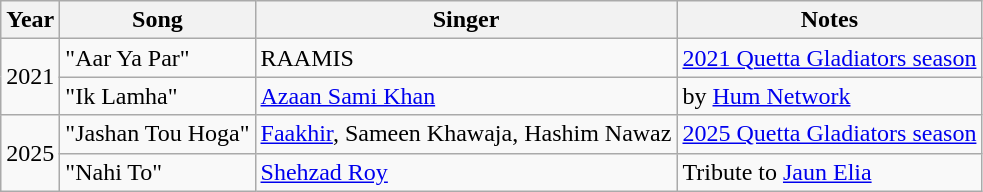<table class="wikitable">
<tr>
<th>Year</th>
<th>Song</th>
<th>Singer</th>
<th>Notes</th>
</tr>
<tr>
<td rowspan=2>2021</td>
<td>"Aar Ya Par"</td>
<td>RAAMIS</td>
<td><a href='#'>2021 Quetta Gladiators season</a></td>
</tr>
<tr>
<td>"Ik Lamha"</td>
<td><a href='#'>Azaan Sami Khan</a></td>
<td>by <a href='#'>Hum Network</a></td>
</tr>
<tr>
<td rowspan=2>2025</td>
<td>"Jashan Tou Hoga"</td>
<td><a href='#'>Faakhir</a>, Sameen Khawaja, Hashim Nawaz</td>
<td><a href='#'>2025 Quetta Gladiators season</a></td>
</tr>
<tr>
<td>"Nahi To"</td>
<td><a href='#'>Shehzad Roy</a></td>
<td>Tribute to <a href='#'>Jaun Elia</a></td>
</tr>
</table>
